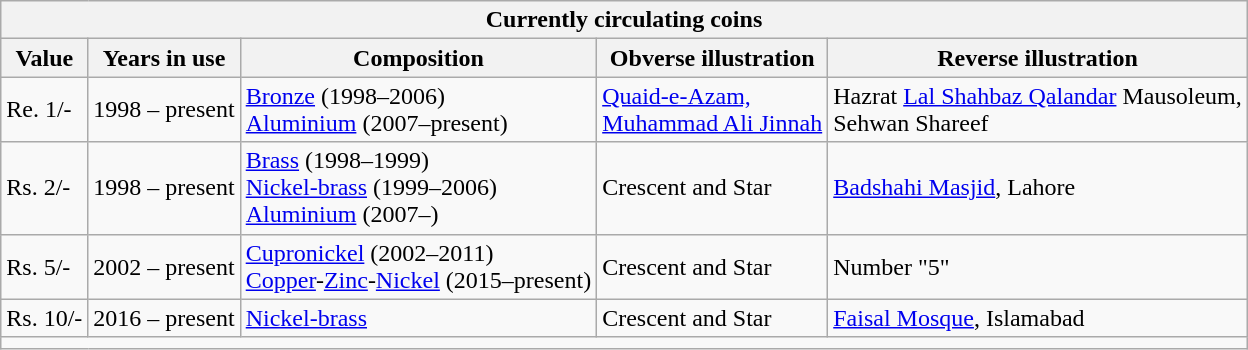<table class="wikitable">
<tr>
<th colspan="5">Currently circulating coins</th>
</tr>
<tr>
<th>Value</th>
<th>Years in use</th>
<th>Composition</th>
<th>Obverse illustration</th>
<th>Reverse illustration</th>
</tr>
<tr>
<td>Re. 1/-</td>
<td>1998 – present</td>
<td><a href='#'>Bronze</a> (1998–2006)<br><a href='#'>Aluminium</a> (2007–present)</td>
<td><a href='#'>Quaid-e-Azam,<br>Muhammad Ali Jinnah</a></td>
<td>Hazrat <a href='#'>Lal Shahbaz Qalandar</a> Mausoleum,<br>Sehwan Shareef</td>
</tr>
<tr>
<td>Rs. 2/-</td>
<td>1998 – present</td>
<td><a href='#'>Brass</a> (1998–1999)<br><a href='#'>Nickel-brass</a> (1999–2006)<br><a href='#'>Aluminium</a> (2007–)</td>
<td>Crescent and Star</td>
<td><a href='#'>Badshahi Masjid</a>, Lahore</td>
</tr>
<tr>
<td>Rs. 5/-</td>
<td>2002 – present</td>
<td><a href='#'>Cupronickel</a> (2002–2011)<br><a href='#'>Copper</a>-<a href='#'>Zinc</a>-<a href='#'>Nickel</a> (2015–present)</td>
<td>Crescent and Star</td>
<td>Number "5"</td>
</tr>
<tr>
<td>Rs. 10/-</td>
<td>2016 – present</td>
<td><a href='#'>Nickel-brass</a></td>
<td>Crescent and Star</td>
<td><a href='#'>Faisal Mosque</a>, Islamabad</td>
</tr>
<tr>
<td colspan="5"></td>
</tr>
</table>
